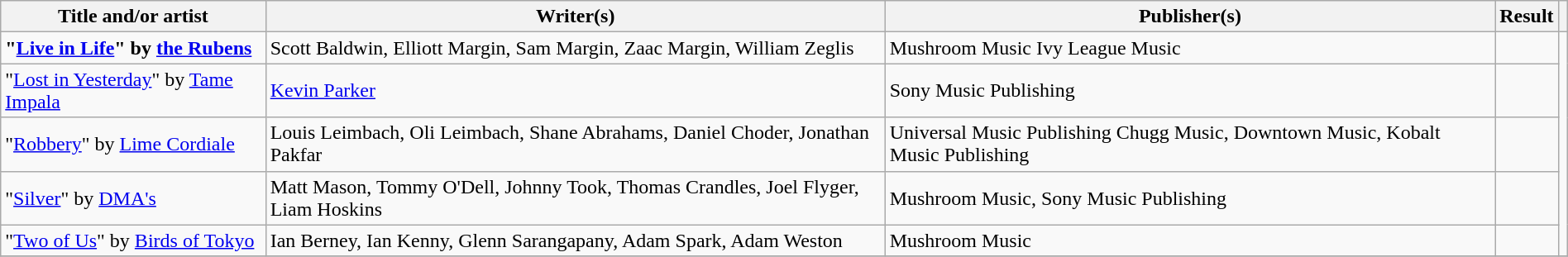<table class="wikitable" width=100%>
<tr>
<th scope="col">Title and/or artist</th>
<th scope="col">Writer(s)</th>
<th scope="col">Publisher(s)</th>
<th scope="col">Result</th>
<th scope="col"></th>
</tr>
<tr>
<td><strong>"<a href='#'>Live in Life</a>" by <a href='#'>the Rubens</a></strong></td>
<td>Scott Baldwin, Elliott Margin, Sam Margin, Zaac Margin, William Zeglis</td>
<td>Mushroom Music  Ivy League Music</td>
<td></td>
<td rowspan="5"><br></td>
</tr>
<tr>
<td>"<a href='#'>Lost in Yesterday</a>" by <a href='#'>Tame Impala</a></td>
<td><a href='#'>Kevin Parker</a></td>
<td>Sony Music Publishing</td>
<td></td>
</tr>
<tr>
<td>"<a href='#'>Robbery</a>" by <a href='#'>Lime Cordiale</a></td>
<td>Louis Leimbach, Oli Leimbach, Shane Abrahams, Daniel Choder, Jonathan Pakfar</td>
<td>Universal Music Publishing  Chugg Music, Downtown Music, Kobalt Music Publishing</td>
<td></td>
</tr>
<tr>
<td>"<a href='#'>Silver</a>" by <a href='#'>DMA's</a></td>
<td>Matt Mason, Tommy O'Dell, Johnny Took, Thomas Crandles, Joel Flyger, Liam Hoskins</td>
<td>Mushroom Music, Sony Music Publishing</td>
<td></td>
</tr>
<tr>
<td>"<a href='#'>Two of Us</a>" by <a href='#'>Birds of Tokyo</a></td>
<td>Ian Berney, Ian Kenny, Glenn Sarangapany, Adam Spark, Adam Weston</td>
<td>Mushroom Music</td>
<td></td>
</tr>
<tr>
</tr>
</table>
